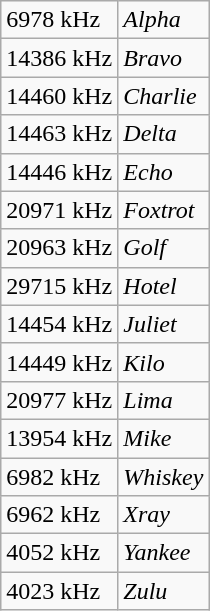<table class="wikitable">
<tr>
<td>6978 kHz</td>
<td><em>Alpha</em></td>
</tr>
<tr>
<td>14386 kHz</td>
<td><em>Bravo</em></td>
</tr>
<tr>
<td>14460 kHz</td>
<td><em>Charlie</em></td>
</tr>
<tr>
<td>14463 kHz</td>
<td><em>Delta</em></td>
</tr>
<tr>
<td>14446 kHz</td>
<td><em>Echo</em></td>
</tr>
<tr>
<td>20971 kHz</td>
<td><em>Foxtrot</em></td>
</tr>
<tr>
<td>20963 kHz</td>
<td><em>Golf</em></td>
</tr>
<tr>
<td>29715 kHz</td>
<td><em>Hotel</em></td>
</tr>
<tr>
<td>14454 kHz</td>
<td><em>Juliet</em></td>
</tr>
<tr>
<td>14449 kHz</td>
<td><em>Kilo</em></td>
</tr>
<tr>
<td>20977 kHz</td>
<td><em>Lima</em></td>
</tr>
<tr>
<td>13954 kHz</td>
<td><em>Mike</em></td>
</tr>
<tr>
<td>6982 kHz</td>
<td><em>Whiskey</em></td>
</tr>
<tr>
<td>6962 kHz</td>
<td><em>Xray</em></td>
</tr>
<tr>
<td>4052 kHz</td>
<td><em>Yankee</em></td>
</tr>
<tr>
<td>4023 kHz</td>
<td><em>Zulu</em></td>
</tr>
</table>
